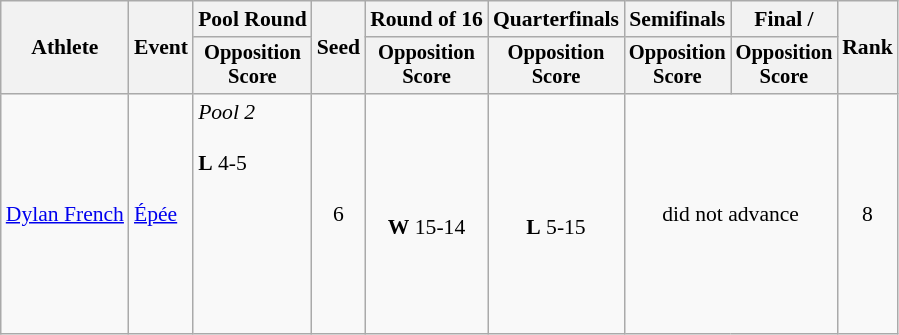<table class=wikitable style="font-size:90%">
<tr>
<th rowspan="2">Athlete</th>
<th rowspan="2">Event</th>
<th>Pool Round</th>
<th rowspan="2">Seed</th>
<th>Round of 16</th>
<th>Quarterfinals</th>
<th>Semifinals</th>
<th>Final / </th>
<th rowspan=2>Rank</th>
</tr>
<tr style="font-size:95%">
<th>Opposition<br>Score</th>
<th>Opposition<br>Score</th>
<th>Opposition<br>Score</th>
<th>Opposition<br>Score</th>
<th>Opposition<br>Score</th>
</tr>
<tr align=center>
<td align=left><a href='#'>Dylan French</a></td>
<td align=left><a href='#'>Épée</a></td>
<td align=left><em>Pool 2</em><br><br><strong>L</strong> 4-5<br><br>
<br><br><br>
<br><br></td>
<td>6</td>
<td><br><strong>W</strong> 15-14</td>
<td><br><strong>L</strong> 5-15</td>
<td colspan=2>did not advance</td>
<td>8</td>
</tr>
</table>
